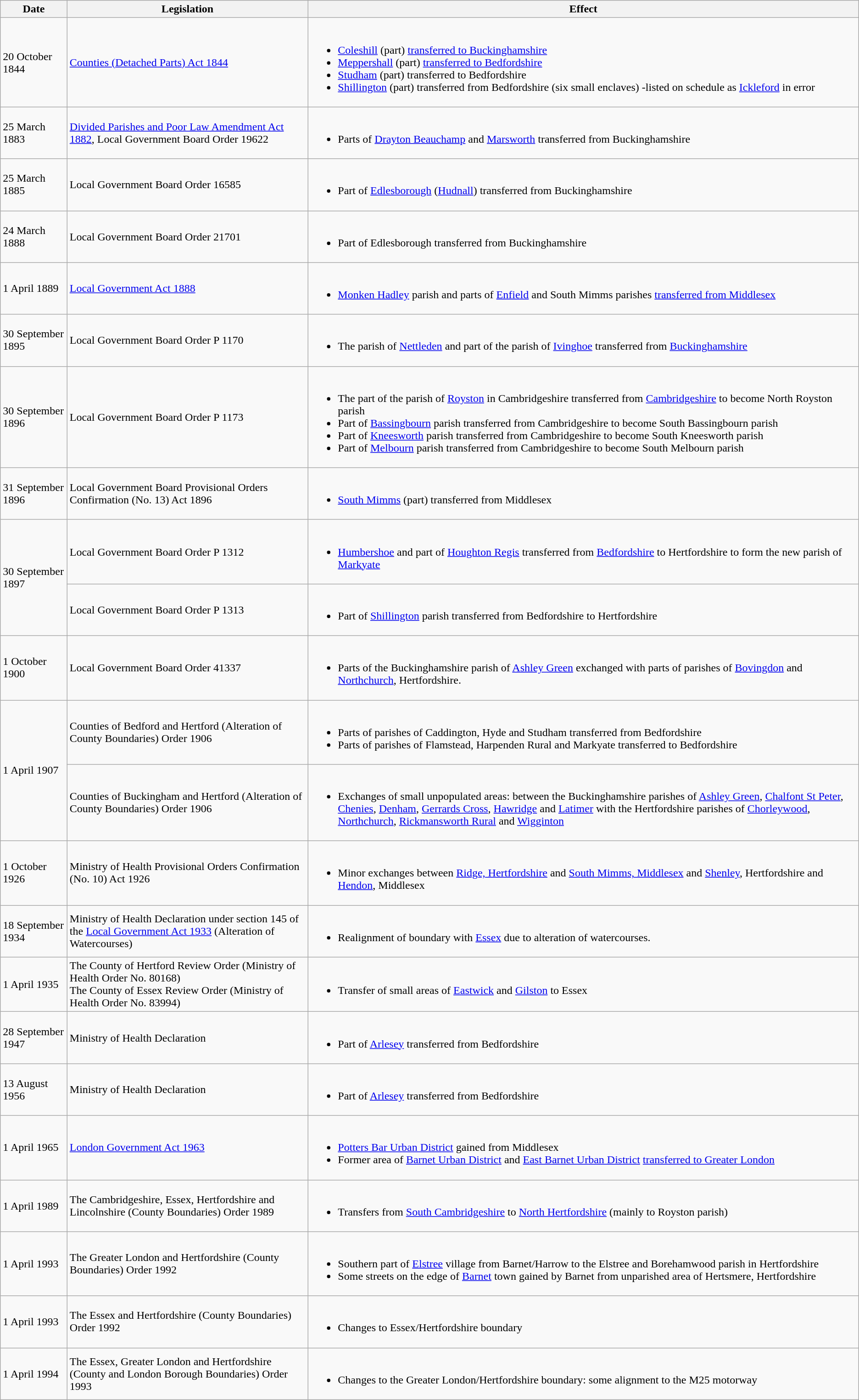<table class="wikitable">
<tr>
<th>Date</th>
<th>Legislation</th>
<th>Effect</th>
</tr>
<tr>
<td>20 October 1844</td>
<td><a href='#'>Counties (Detached Parts) Act 1844</a></td>
<td><br><ul><li><a href='#'>Coleshill</a> (part) <a href='#'>transferred to Buckinghamshire</a></li><li><a href='#'>Meppershall</a> (part) <a href='#'>transferred to Bedfordshire</a></li><li><a href='#'>Studham</a> (part) transferred to Bedfordshire</li><li><a href='#'>Shillington</a> (part) transferred from Bedfordshire (six small enclaves) -listed on schedule as <a href='#'>Ickleford</a> in error</li></ul></td>
</tr>
<tr>
<td>25 March 1883</td>
<td><a href='#'>Divided Parishes and Poor Law Amendment Act 1882</a>, Local Government Board Order 19622</td>
<td><br><ul><li>Parts of <a href='#'>Drayton Beauchamp</a> and <a href='#'>Marsworth</a> transferred from Buckinghamshire</li></ul></td>
</tr>
<tr>
<td>25 March 1885</td>
<td>Local Government Board Order 16585</td>
<td><br><ul><li>Part of <a href='#'>Edlesborough</a> (<a href='#'>Hudnall</a>) transferred from Buckinghamshire</li></ul></td>
</tr>
<tr>
<td>24 March 1888</td>
<td>Local Government Board Order 21701</td>
<td><br><ul><li>Part of Edlesborough transferred from Buckinghamshire</li></ul></td>
</tr>
<tr>
<td>1 April 1889</td>
<td><a href='#'>Local Government Act 1888</a></td>
<td><br><ul><li><a href='#'>Monken Hadley</a> parish and parts of <a href='#'>Enfield</a> and South Mimms parishes <a href='#'>transferred from Middlesex</a></li></ul></td>
</tr>
<tr>
<td>30 September 1895</td>
<td>Local Government Board Order P 1170</td>
<td><br><ul><li>The parish of <a href='#'>Nettleden</a> and part of the parish of <a href='#'>Ivinghoe</a> transferred from <a href='#'>Buckinghamshire</a></li></ul></td>
</tr>
<tr>
<td>30 September 1896</td>
<td>Local Government Board Order P 1173</td>
<td><br><ul><li>The part of the parish of <a href='#'>Royston</a> in Cambridgeshire transferred from <a href='#'>Cambridgeshire</a> to become North Royston parish</li><li>Part of <a href='#'>Bassingbourn</a> parish transferred from Cambridgeshire to become South Bassingbourn parish</li><li>Part of <a href='#'>Kneesworth</a> parish transferred from Cambridgeshire to become South Kneesworth parish</li><li>Part of <a href='#'>Melbourn</a> parish transferred from Cambridgeshire to become South Melbourn parish</li></ul></td>
</tr>
<tr>
<td>31 September 1896</td>
<td>Local Government Board Provisional Orders Confirmation (No. 13) Act 1896</td>
<td><br><ul><li><a href='#'>South Mimms</a> (part) transferred from Middlesex</li></ul></td>
</tr>
<tr>
<td rowspan=2>30 September 1897</td>
<td>Local Government Board Order P 1312</td>
<td><br><ul><li><a href='#'>Humbershoe</a> and part of <a href='#'>Houghton Regis</a> transferred from <a href='#'>Bedfordshire</a> to Hertfordshire to form the new parish of <a href='#'>Markyate</a></li></ul></td>
</tr>
<tr>
<td>Local Government Board Order P 1313</td>
<td><br><ul><li>Part of <a href='#'>Shillington</a> parish transferred from Bedfordshire to Hertfordshire</li></ul></td>
</tr>
<tr>
<td>1 October 1900</td>
<td>Local Government Board Order 41337</td>
<td><br><ul><li>Parts of the Buckinghamshire parish of <a href='#'>Ashley Green</a> exchanged with parts of parishes of <a href='#'>Bovingdon</a> and <a href='#'>Northchurch</a>, Hertfordshire.</li></ul></td>
</tr>
<tr>
<td rowspan="2">1 April 1907</td>
<td>Counties of Bedford and Hertford (Alteration of County Boundaries) Order 1906</td>
<td><br><ul><li>Parts of parishes of Caddington, Hyde and Studham transferred from Bedfordshire</li><li>Parts of parishes of Flamstead, Harpenden Rural and Markyate transferred to Bedfordshire</li></ul></td>
</tr>
<tr>
<td>Counties of Buckingham and Hertford (Alteration of County Boundaries) Order 1906</td>
<td><br><ul><li>Exchanges of small unpopulated areas: between the Buckinghamshire parishes of <a href='#'>Ashley Green</a>, <a href='#'>Chalfont St Peter</a>, <a href='#'>Chenies</a>, <a href='#'>Denham</a>, <a href='#'>Gerrards Cross</a>, <a href='#'>Hawridge</a> and <a href='#'>Latimer</a> with the Hertfordshire parishes of <a href='#'>Chorleywood</a>, <a href='#'>Northchurch</a>, <a href='#'>Rickmansworth Rural</a> and <a href='#'>Wigginton</a></li></ul></td>
</tr>
<tr>
<td>1 October 1926</td>
<td>Ministry of Health Provisional Orders Confirmation (No. 10) Act 1926</td>
<td><br><ul><li>Minor exchanges between <a href='#'>Ridge, Hertfordshire</a> and <a href='#'>South Mimms, Middlesex</a> and <a href='#'>Shenley</a>, Hertfordshire and <a href='#'>Hendon</a>, Middlesex</li></ul></td>
</tr>
<tr>
<td>18 September 1934</td>
<td>Ministry of Health Declaration under section 145 of the <a href='#'>Local Government Act 1933</a> (Alteration of Watercourses)</td>
<td><br><ul><li>Realignment of boundary with <a href='#'>Essex</a> due to alteration of watercourses.</li></ul></td>
</tr>
<tr>
<td>1 April 1935</td>
<td>The County of Hertford Review Order (Ministry of Health Order No. 80168)<br>The County of Essex Review Order (Ministry of Health Order No. 83994)</td>
<td><br><ul><li>Transfer of small areas of <a href='#'>Eastwick</a> and <a href='#'>Gilston</a> to Essex</li></ul></td>
</tr>
<tr>
<td>28 September 1947</td>
<td>Ministry of Health Declaration</td>
<td><br><ul><li>Part of <a href='#'>Arlesey</a> transferred from Bedfordshire</li></ul></td>
</tr>
<tr>
<td>13 August 1956</td>
<td>Ministry of Health Declaration</td>
<td><br><ul><li>Part of <a href='#'>Arlesey</a> transferred from Bedfordshire</li></ul></td>
</tr>
<tr>
<td>1 April 1965</td>
<td><a href='#'>London Government Act 1963</a></td>
<td><br><ul><li><a href='#'>Potters Bar Urban District</a> gained from Middlesex</li><li>Former area of <a href='#'>Barnet Urban District</a> and <a href='#'>East Barnet Urban District</a> <a href='#'>transferred to Greater London</a></li></ul></td>
</tr>
<tr>
<td>1 April 1989</td>
<td>The Cambridgeshire, Essex, Hertfordshire and Lincolnshire (County Boundaries) Order 1989</td>
<td><br><ul><li>Transfers from <a href='#'>South Cambridgeshire</a> to <a href='#'>North Hertfordshire</a> (mainly to Royston parish)</li></ul></td>
</tr>
<tr>
<td>1 April 1993</td>
<td>The Greater London and Hertfordshire (County Boundaries) Order 1992</td>
<td><br><ul><li>Southern part of <a href='#'>Elstree</a> village from Barnet/Harrow to the Elstree and Borehamwood parish in Hertfordshire</li><li>Some streets on the edge of <a href='#'>Barnet</a> town gained by Barnet from unparished area of Hertsmere, Hertfordshire</li></ul></td>
</tr>
<tr>
<td>1 April 1993</td>
<td>The Essex and Hertfordshire (County Boundaries) Order 1992</td>
<td><br><ul><li>Changes to Essex/Hertfordshire boundary</li></ul></td>
</tr>
<tr>
<td>1 April 1994</td>
<td>The Essex, Greater London and Hertfordshire (County and London Borough Boundaries) Order 1993</td>
<td><br><ul><li>Changes to the Greater London/Hertfordshire boundary: some alignment to the M25 motorway</li></ul></td>
</tr>
</table>
